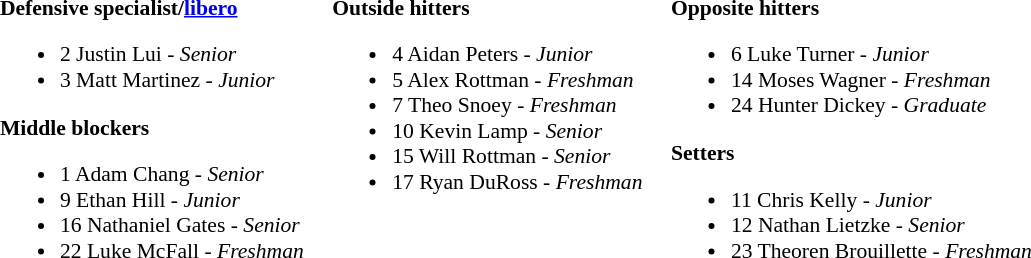<table class="toccolours" style="border-collapse:collapse; font-size:90%;">
<tr>
<td colspan="7" style=></td>
</tr>
<tr>
</tr>
<tr>
<td width="03"> </td>
<td valign="top"><br><strong>Defensive specialist/<a href='#'>libero</a></strong><ul><li>2 Justin Lui - <em> Senior</em></li><li>3 Matt Martinez - <em>Junior</em></li></ul><strong>Middle blockers</strong><ul><li>1 Adam Chang - <em>Senior</em></li><li>9 Ethan Hill - <em> Junior</em></li><li>16 Nathaniel Gates - <em>Senior</em></li><li>22 Luke McFall  - <em>Freshman</em></li></ul></td>
<td width="15"> </td>
<td valign="top"><br><strong>Outside hitters</strong><ul><li>4 Aidan Peters - <em>Junior</em></li><li>5 Alex Rottman - <em>Freshman</em></li><li>7 Theo Snoey - <em>Freshman</em></li><li>10 Kevin Lamp - <em>Senior</em></li><li>15 Will Rottman - <em>Senior</em></li><li>17 Ryan DuRoss - <em>Freshman</em></li></ul></td>
<td width="15"> </td>
<td valign="top"><br><strong>Opposite hitters</strong><ul><li>6 Luke Turner - <em>Junior</em></li><li>14 Moses Wagner - <em>Freshman</em></li><li>24 Hunter Dickey - <em>Graduate</em></li></ul><strong>Setters</strong><ul><li>11 Chris Kelly - <em>Junior</em></li><li>12 Nathan Lietzke - <em>Senior</em></li><li>23 Theoren Brouillette - <em>Freshman</em></li></ul></td>
<td width="20"> </td>
</tr>
</table>
